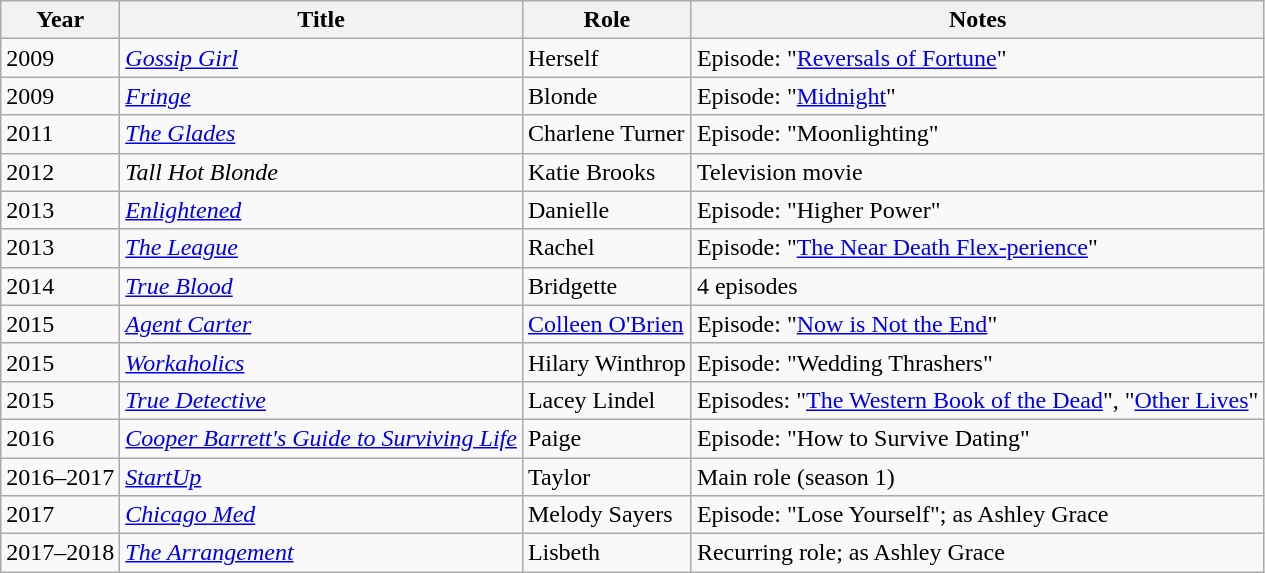<table class="wikitable sortable">
<tr>
<th>Year</th>
<th>Title</th>
<th>Role</th>
<th class="unsortable">Notes</th>
</tr>
<tr>
<td>2009</td>
<td><em><a href='#'>Gossip Girl</a></em></td>
<td>Herself</td>
<td>Episode: "<a href='#'>Reversals of Fortune</a>"</td>
</tr>
<tr>
<td>2009</td>
<td><em><a href='#'>Fringe</a></em></td>
<td>Blonde</td>
<td>Episode: "<a href='#'>Midnight</a>"</td>
</tr>
<tr>
<td>2011</td>
<td><em><a href='#'>The Glades</a></em></td>
<td>Charlene Turner</td>
<td>Episode: "Moonlighting"</td>
</tr>
<tr>
<td>2012</td>
<td><em>Tall Hot Blonde</em></td>
<td>Katie Brooks</td>
<td>Television movie</td>
</tr>
<tr>
<td>2013</td>
<td><em><a href='#'>Enlightened</a></em></td>
<td>Danielle</td>
<td>Episode: "Higher Power"</td>
</tr>
<tr>
<td>2013</td>
<td><em><a href='#'>The League</a></em></td>
<td>Rachel</td>
<td>Episode: "<a href='#'>The Near Death Flex-perience</a>"</td>
</tr>
<tr>
<td>2014</td>
<td><em><a href='#'>True Blood</a></em></td>
<td>Bridgette</td>
<td>4 episodes</td>
</tr>
<tr>
<td>2015</td>
<td><em><a href='#'>Agent Carter</a></em></td>
<td><a href='#'>Colleen O'Brien</a></td>
<td>Episode: "<a href='#'>Now is Not the End</a>"</td>
</tr>
<tr>
<td>2015</td>
<td><em><a href='#'>Workaholics</a></em></td>
<td>Hilary Winthrop</td>
<td>Episode: "Wedding Thrashers"</td>
</tr>
<tr>
<td>2015</td>
<td><em><a href='#'>True Detective</a></em></td>
<td>Lacey Lindel</td>
<td>Episodes: "<a href='#'>The Western Book of the Dead</a>", "<a href='#'>Other Lives</a>"</td>
</tr>
<tr>
<td>2016</td>
<td><em><a href='#'>Cooper Barrett's Guide to Surviving Life</a></em></td>
<td>Paige</td>
<td>Episode: "How to Survive Dating"</td>
</tr>
<tr>
<td>2016–2017</td>
<td><em><a href='#'>StartUp</a></em></td>
<td>Taylor</td>
<td>Main role (season 1)</td>
</tr>
<tr>
<td>2017</td>
<td><em><a href='#'>Chicago Med</a></em></td>
<td>Melody Sayers</td>
<td>Episode: "Lose Yourself"; as Ashley Grace</td>
</tr>
<tr>
<td>2017–2018</td>
<td><em><a href='#'>The Arrangement</a></em></td>
<td>Lisbeth</td>
<td>Recurring role; as Ashley Grace</td>
</tr>
</table>
